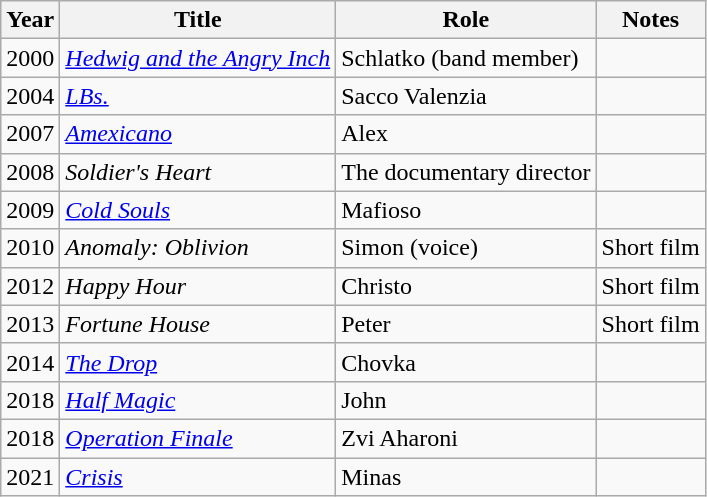<table class="wikitable">
<tr>
<th>Year</th>
<th>Title</th>
<th>Role</th>
<th>Notes</th>
</tr>
<tr>
<td>2000</td>
<td><em><a href='#'>Hedwig and the Angry Inch</a></em></td>
<td>Schlatko (band member)</td>
<td></td>
</tr>
<tr>
<td>2004</td>
<td><em><a href='#'>LBs.</a></em></td>
<td>Sacco Valenzia</td>
<td></td>
</tr>
<tr>
<td>2007</td>
<td><em><a href='#'>Amexicano</a></em></td>
<td>Alex</td>
<td></td>
</tr>
<tr>
<td>2008</td>
<td><em>Soldier's Heart</em></td>
<td>The documentary director</td>
<td></td>
</tr>
<tr>
<td>2009</td>
<td><em><a href='#'>Cold Souls</a></em></td>
<td>Mafioso</td>
<td></td>
</tr>
<tr>
<td>2010</td>
<td><em>Anomaly: Oblivion</em></td>
<td>Simon (voice)</td>
<td>Short film</td>
</tr>
<tr>
<td>2012</td>
<td><em>Happy Hour</em></td>
<td>Christo</td>
<td>Short film</td>
</tr>
<tr>
<td>2013</td>
<td><em>Fortune House</em></td>
<td>Peter</td>
<td>Short film</td>
</tr>
<tr>
<td>2014</td>
<td><em><a href='#'>The Drop</a></em></td>
<td>Chovka</td>
<td></td>
</tr>
<tr>
<td>2018</td>
<td><em><a href='#'>Half Magic</a></em></td>
<td>John</td>
<td></td>
</tr>
<tr>
<td>2018</td>
<td><em><a href='#'>Operation Finale</a></em></td>
<td>Zvi Aharoni</td>
<td></td>
</tr>
<tr>
<td>2021</td>
<td><em><a href='#'>Crisis</a></em></td>
<td>Minas</td>
<td></td>
</tr>
</table>
